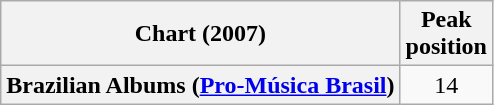<table class="wikitable plainrowheaders">
<tr>
<th scope="col">Chart (2007)</th>
<th scope="col">Peak<br> position</th>
</tr>
<tr>
<th scope="row">Brazilian Albums (<a href='#'>Pro-Música Brasil</a>)</th>
<td align="center">14</td>
</tr>
</table>
